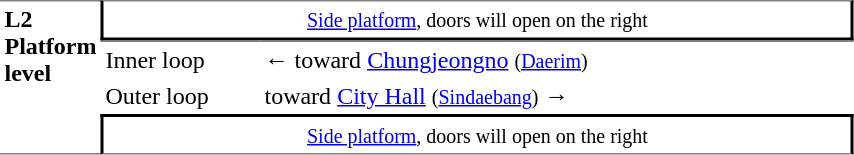<table table border=0 cellspacing=0 cellpadding=3>
<tr>
<td style="border-top:solid 1px gray;border-bottom:solid 1px gray;" width=50 rowspan=10 valign=top><strong>L2<br>Platform level</strong></td>
<td style="border-top:solid 1px gray;border-right:solid 2px black;border-left:solid 2px black;border-bottom:solid 2px black;text-align:center;" colspan=2><small><a href='#'>Side platform</a>, doors will open on the right </small></td>
</tr>
<tr>
<td style="border-bottom:solid 0px gray;border-top:solid 1px gray;" width=100>Inner loop</td>
<td style="border-bottom:solid 0px gray;border-top:solid 1px gray;" width=390>←  toward <a href='#'>Chungjeongno</a> <small>(<a href='#'>Daerim</a>)</small></td>
</tr>
<tr>
<td>Outer loop</td>
<td>  toward <a href='#'>City Hall</a> <small>(<a href='#'>Sindaebang</a>)</small> →</td>
</tr>
<tr>
<td style="border-top:solid 2px black;border-right:solid 2px black;border-left:solid 2px black;border-bottom:solid 1px gray;text-align:center;" colspan=2><small><a href='#'>Side platform</a>, doors will open on the right </small></td>
</tr>
</table>
